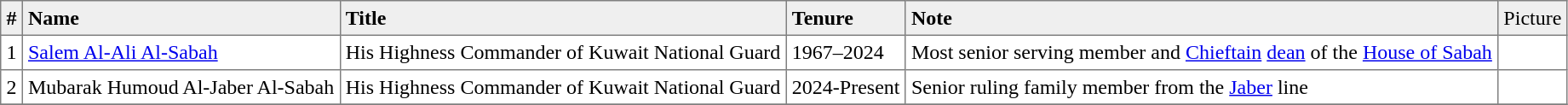<table border="1" cellpadding="4" cellspacing="0" style="text-align:left; border-collapse:collapse;">
<tr bgcolor=#efefef>
<td><strong>#</strong></td>
<td><strong>Name</strong></td>
<td><strong>Title</strong></td>
<td><strong>Tenure</strong></td>
<td><strong>Note</strong></td>
<td>Picture</td>
</tr>
<tr>
<td>1</td>
<td><a href='#'>Salem Al-Ali Al-Sabah</a></td>
<td>His Highness Commander of Kuwait National Guard</td>
<td>1967–2024</td>
<td>Most senior serving member and <a href='#'>Chieftain</a> <a href='#'>dean</a> of the <a href='#'>House of Sabah</a></td>
<td></td>
</tr>
<tr>
<td>2</td>
<td>Mubarak Humoud Al-Jaber Al-Sabah</td>
<td>His Highness Commander of Kuwait National Guard</td>
<td>2024-Present</td>
<td>Senior ruling family member from the <a href='#'>Jaber</a> line</td>
<td></td>
</tr>
<tr>
</tr>
</table>
